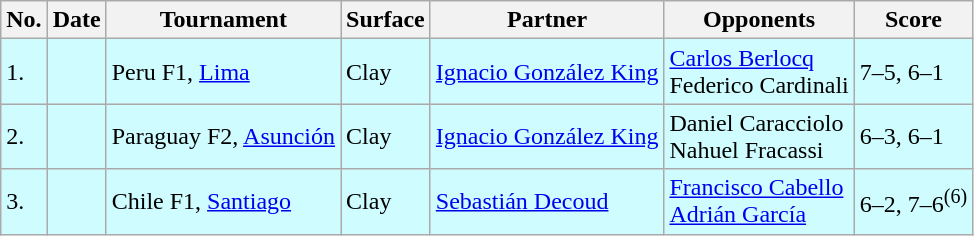<table class="sortable wikitable">
<tr>
<th>No.</th>
<th>Date</th>
<th>Tournament</th>
<th>Surface</th>
<th>Partner</th>
<th>Opponents</th>
<th class="unsortable">Score</th>
</tr>
<tr style="background:#cffcff;">
<td>1.</td>
<td></td>
<td>Peru F1, <a href='#'>Lima</a></td>
<td>Clay</td>
<td> <a href='#'>Ignacio González King</a></td>
<td> <a href='#'>Carlos Berlocq</a> <br>  Federico Cardinali</td>
<td>7–5, 6–1</td>
</tr>
<tr style="background:#cffcff;">
<td>2.</td>
<td></td>
<td>Paraguay F2, <a href='#'>Asunción</a></td>
<td>Clay</td>
<td> <a href='#'>Ignacio González King</a></td>
<td> Daniel Caracciolo <br>  Nahuel Fracassi</td>
<td>6–3, 6–1</td>
</tr>
<tr style="background:#cffcff;">
<td>3.</td>
<td></td>
<td>Chile F1, <a href='#'>Santiago</a></td>
<td>Clay</td>
<td> <a href='#'>Sebastián Decoud</a></td>
<td> <a href='#'>Francisco Cabello</a> <br>  <a href='#'>Adrián García</a></td>
<td>6–2, 7–6<sup>(6)</sup></td>
</tr>
</table>
